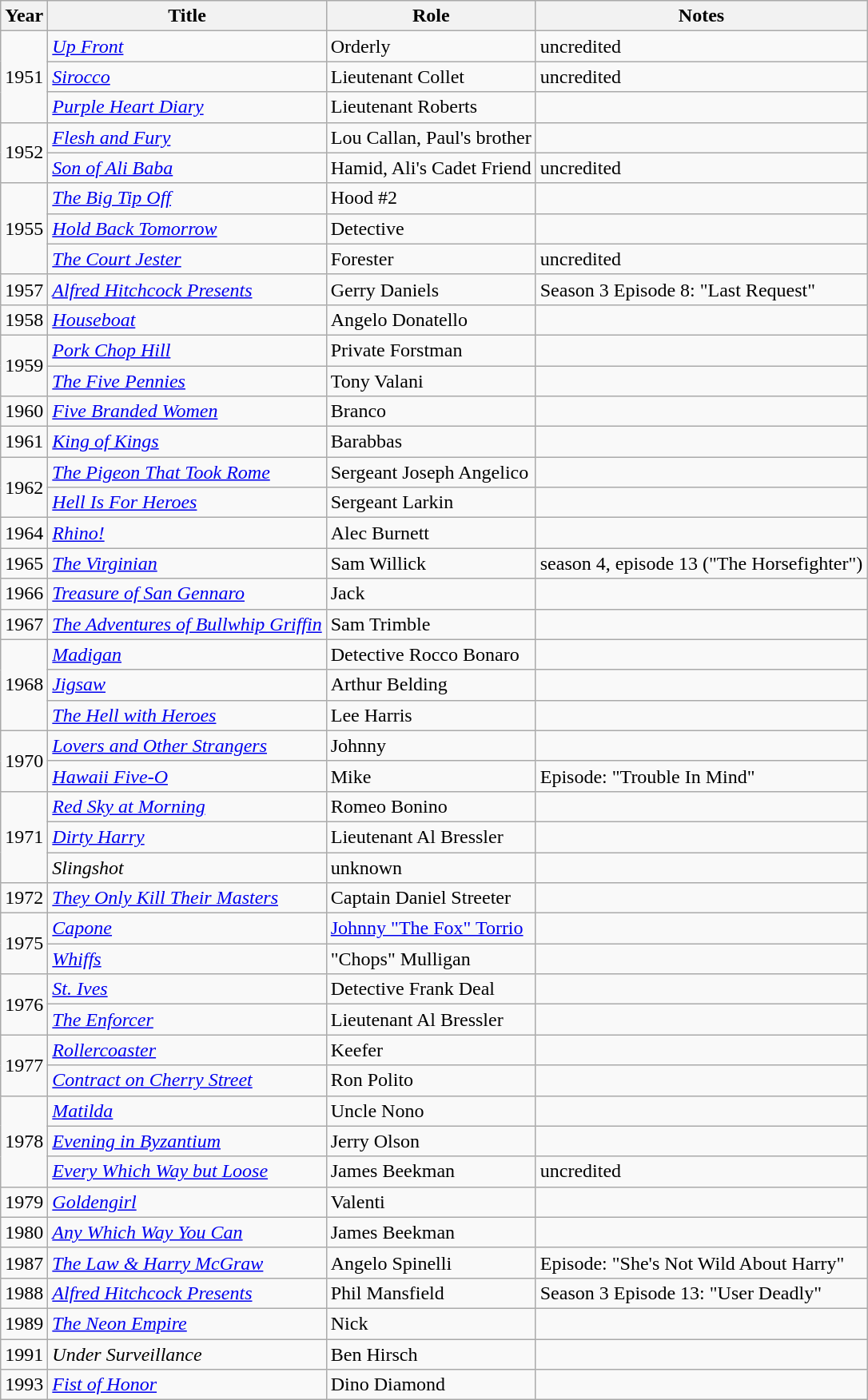<table class="wikitable sortable">
<tr>
<th>Year</th>
<th>Title</th>
<th>Role</th>
<th class = "unsortable">Notes</th>
</tr>
<tr>
<td rowspan=3>1951</td>
<td><em><a href='#'>Up Front</a></em></td>
<td>Orderly</td>
<td>uncredited</td>
</tr>
<tr>
<td><em><a href='#'>Sirocco</a></em></td>
<td>Lieutenant Collet</td>
<td>uncredited</td>
</tr>
<tr>
<td><em><a href='#'>Purple Heart Diary</a></em></td>
<td>Lieutenant Roberts</td>
<td></td>
</tr>
<tr>
<td rowspan=2>1952</td>
<td><em><a href='#'>Flesh and Fury</a></em></td>
<td>Lou Callan, Paul's brother</td>
<td></td>
</tr>
<tr>
<td><em><a href='#'>Son of Ali Baba</a></em></td>
<td>Hamid, Ali's Cadet Friend</td>
<td>uncredited</td>
</tr>
<tr>
<td rowspan=3>1955</td>
<td><em><a href='#'>The Big Tip Off</a></em></td>
<td>Hood #2</td>
<td></td>
</tr>
<tr>
<td><em><a href='#'>Hold Back Tomorrow</a></em></td>
<td>Detective</td>
<td></td>
</tr>
<tr>
<td><em><a href='#'>The Court Jester</a></em></td>
<td>Forester</td>
<td>uncredited</td>
</tr>
<tr>
<td>1957</td>
<td><em><a href='#'>Alfred Hitchcock Presents</a></em></td>
<td>Gerry Daniels</td>
<td>Season 3 Episode 8: "Last Request"</td>
</tr>
<tr>
<td>1958</td>
<td><em><a href='#'>Houseboat</a></em></td>
<td>Angelo Donatello</td>
<td></td>
</tr>
<tr>
<td rowspan=2>1959</td>
<td><em><a href='#'>Pork Chop Hill</a></em></td>
<td>Private Forstman</td>
<td></td>
</tr>
<tr>
<td><em><a href='#'>The Five Pennies</a></em></td>
<td>Tony Valani</td>
<td></td>
</tr>
<tr>
<td>1960</td>
<td><em><a href='#'>Five Branded Women</a></em></td>
<td>Branco</td>
<td></td>
</tr>
<tr>
<td>1961</td>
<td><em><a href='#'>King of Kings</a></em></td>
<td>Barabbas</td>
<td></td>
</tr>
<tr>
<td rowspan=2>1962</td>
<td><em><a href='#'>The Pigeon That Took Rome</a></em></td>
<td>Sergeant Joseph Angelico</td>
<td></td>
</tr>
<tr>
<td><em><a href='#'>Hell Is For Heroes</a></em></td>
<td>Sergeant Larkin</td>
<td></td>
</tr>
<tr>
<td>1964</td>
<td><em><a href='#'>Rhino!</a></em></td>
<td>Alec Burnett</td>
</tr>
<tr>
<td>1965</td>
<td><em><a href='#'>The Virginian</a></em></td>
<td>Sam Willick</td>
<td>season 4, episode 13 ("The Horsefighter")</td>
</tr>
<tr>
<td>1966</td>
<td><em><a href='#'>Treasure of San Gennaro</a></em></td>
<td>Jack</td>
<td></td>
</tr>
<tr>
<td>1967</td>
<td><em><a href='#'>The Adventures of Bullwhip Griffin</a></em></td>
<td>Sam Trimble</td>
<td></td>
</tr>
<tr>
<td rowspan=3>1968</td>
<td><em><a href='#'>Madigan</a></em></td>
<td>Detective Rocco Bonaro</td>
<td></td>
</tr>
<tr>
<td><em><a href='#'>Jigsaw</a></em></td>
<td>Arthur Belding</td>
<td></td>
</tr>
<tr>
<td><em><a href='#'>The Hell with Heroes</a></em></td>
<td>Lee Harris</td>
<td></td>
</tr>
<tr>
<td rowspan="2">1970</td>
<td><em><a href='#'>Lovers and Other Strangers</a></em></td>
<td>Johnny</td>
<td></td>
</tr>
<tr>
<td><em><a href='#'>Hawaii Five-O</a></em></td>
<td>Mike</td>
<td>Episode: "Trouble In Mind"</td>
</tr>
<tr>
<td rowspan=3>1971</td>
<td><em><a href='#'>Red Sky at Morning</a></em></td>
<td>Romeo Bonino</td>
<td></td>
</tr>
<tr>
<td><em><a href='#'>Dirty Harry</a></em></td>
<td>Lieutenant Al Bressler</td>
<td></td>
</tr>
<tr>
<td><em>Slingshot</em></td>
<td>unknown</td>
<td></td>
</tr>
<tr>
<td>1972</td>
<td><em><a href='#'>They Only Kill Their Masters</a></em></td>
<td>Captain Daniel Streeter</td>
<td></td>
</tr>
<tr>
<td rowspan=2>1975</td>
<td><em><a href='#'>Capone</a></em></td>
<td><a href='#'>Johnny "The Fox" Torrio</a></td>
<td></td>
</tr>
<tr>
<td><em><a href='#'>Whiffs</a></em></td>
<td>"Chops" Mulligan</td>
<td></td>
</tr>
<tr>
<td rowspan=2>1976</td>
<td><em><a href='#'>St. Ives</a></em></td>
<td>Detective Frank Deal</td>
<td></td>
</tr>
<tr>
<td><em><a href='#'>The Enforcer</a></em></td>
<td>Lieutenant Al Bressler</td>
<td></td>
</tr>
<tr>
<td rowspan=2>1977</td>
<td><em><a href='#'>Rollercoaster</a></em></td>
<td>Keefer</td>
<td></td>
</tr>
<tr>
<td><em><a href='#'>Contract on Cherry Street</a></em></td>
<td>Ron Polito</td>
<td></td>
</tr>
<tr>
<td rowspan=3>1978</td>
<td><em><a href='#'>Matilda</a></em></td>
<td>Uncle Nono</td>
<td></td>
</tr>
<tr>
<td><em><a href='#'>Evening in Byzantium</a></em></td>
<td>Jerry Olson</td>
<td></td>
</tr>
<tr>
<td><em><a href='#'>Every Which Way but Loose</a></em></td>
<td>James Beekman</td>
<td>uncredited</td>
</tr>
<tr>
<td>1979</td>
<td><em><a href='#'>Goldengirl</a></em></td>
<td>Valenti</td>
<td></td>
</tr>
<tr>
<td>1980</td>
<td><em><a href='#'>Any Which Way You Can</a></em></td>
<td>James Beekman</td>
<td></td>
</tr>
<tr>
<td>1987</td>
<td><em><a href='#'>The Law & Harry McGraw</a></em></td>
<td>Angelo Spinelli</td>
<td>Episode: "She's Not Wild About Harry"</td>
</tr>
<tr>
<td>1988</td>
<td><em><a href='#'>Alfred Hitchcock Presents</a></em></td>
<td>Phil Mansfield</td>
<td>Season 3 Episode 13: "User Deadly"</td>
</tr>
<tr>
<td>1989</td>
<td><em><a href='#'>The Neon Empire</a></em></td>
<td>Nick</td>
<td></td>
</tr>
<tr>
<td>1991</td>
<td><em>Under Surveillance</em></td>
<td>Ben Hirsch</td>
<td></td>
</tr>
<tr>
<td>1993</td>
<td><em><a href='#'>Fist of Honor</a></em></td>
<td>Dino Diamond</td>
<td></td>
</tr>
</table>
